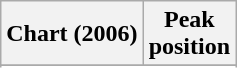<table class="wikitable sortable">
<tr>
<th>Chart (2006)</th>
<th>Peak<br>position</th>
</tr>
<tr>
</tr>
<tr>
</tr>
</table>
